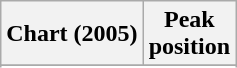<table class="wikitable sortable plainrowheaders" style="text-align:center">
<tr>
<th scope="col">Chart (2005)</th>
<th scope="col">Peak<br>position</th>
</tr>
<tr>
</tr>
<tr>
</tr>
<tr>
</tr>
<tr>
</tr>
<tr>
</tr>
</table>
